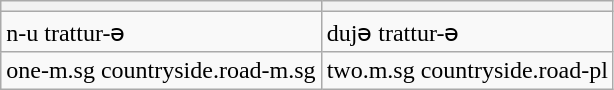<table class="wikitable">
<tr>
<th></th>
<th></th>
</tr>
<tr>
<td>n-u trattur-ə</td>
<td>dujə     trattur-ə</td>
</tr>
<tr>
<td>one-m.sg countryside.road-m.sg</td>
<td>two.m.sg countryside.road-pl</td>
</tr>
</table>
